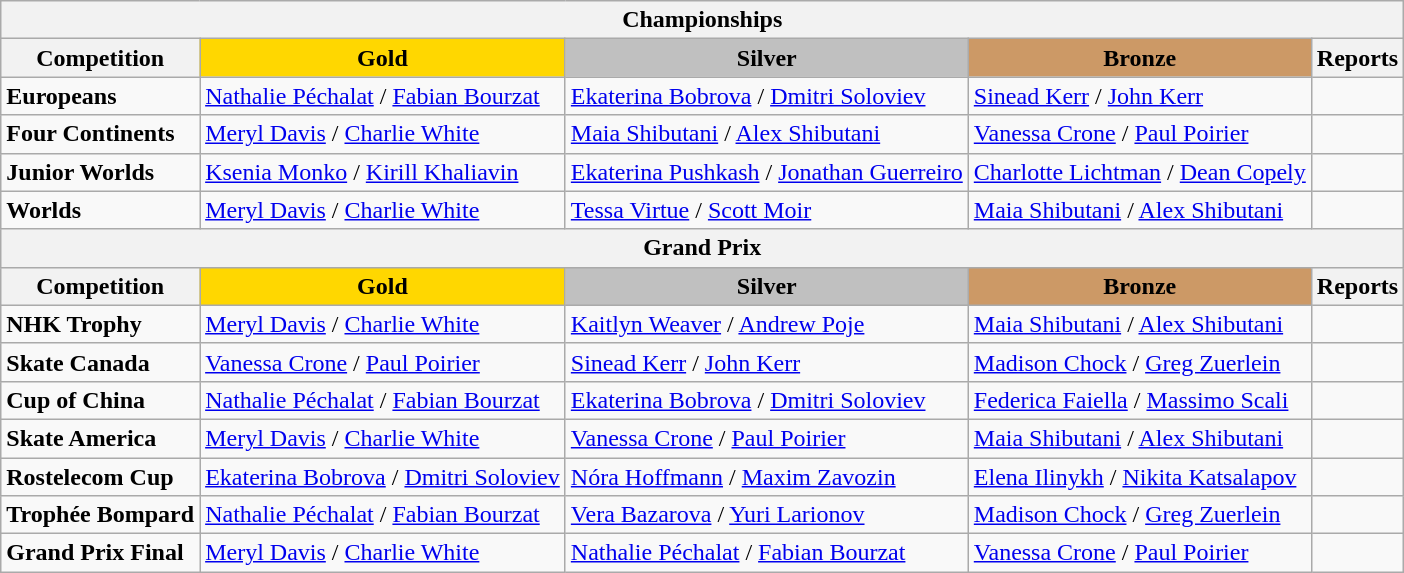<table class="wikitable">
<tr>
<th colspan=5>Championships</th>
</tr>
<tr>
<th>Competition</th>
<td align="center" bgcolor="gold"><strong>Gold</strong></td>
<td align="center" bgcolor="silver"><strong>Silver</strong></td>
<td align="center" bgcolor="cc9966"><strong>Bronze</strong></td>
<th>Reports</th>
</tr>
<tr>
<td><strong>Europeans</strong></td>
<td> <a href='#'>Nathalie Péchalat</a> / <a href='#'>Fabian Bourzat</a></td>
<td> <a href='#'>Ekaterina Bobrova</a> / <a href='#'>Dmitri Soloviev</a></td>
<td> <a href='#'>Sinead Kerr</a> / <a href='#'>John Kerr</a></td>
<td></td>
</tr>
<tr>
<td><strong>Four Continents</strong></td>
<td> <a href='#'>Meryl Davis</a> / <a href='#'>Charlie White</a></td>
<td> <a href='#'>Maia Shibutani</a> / <a href='#'>Alex Shibutani</a></td>
<td> <a href='#'>Vanessa Crone</a> / <a href='#'>Paul Poirier</a></td>
<td></td>
</tr>
<tr>
<td><strong>Junior Worlds</strong></td>
<td> <a href='#'>Ksenia Monko</a> / <a href='#'>Kirill Khaliavin</a></td>
<td> <a href='#'>Ekaterina Pushkash</a> / <a href='#'>Jonathan Guerreiro</a></td>
<td> <a href='#'>Charlotte Lichtman</a> / <a href='#'>Dean Copely</a></td>
<td></td>
</tr>
<tr>
<td><strong>Worlds</strong></td>
<td> <a href='#'>Meryl Davis</a> / <a href='#'>Charlie White</a></td>
<td> <a href='#'>Tessa Virtue</a> / <a href='#'>Scott Moir</a></td>
<td> <a href='#'>Maia Shibutani</a> / <a href='#'>Alex Shibutani</a></td>
<td></td>
</tr>
<tr>
<th colspan=5>Grand Prix</th>
</tr>
<tr>
<th>Competition</th>
<td align="center" bgcolor="gold"><strong>Gold</strong></td>
<td align="center" bgcolor="silver"><strong>Silver</strong></td>
<td align="center" bgcolor="cc9966"><strong>Bronze</strong></td>
<th>Reports</th>
</tr>
<tr>
<td><strong>NHK Trophy</strong></td>
<td> <a href='#'>Meryl Davis</a> / <a href='#'>Charlie White</a></td>
<td> <a href='#'>Kaitlyn Weaver</a> / <a href='#'>Andrew Poje</a></td>
<td> <a href='#'>Maia Shibutani</a> / <a href='#'>Alex Shibutani</a></td>
<td></td>
</tr>
<tr>
<td><strong>Skate Canada</strong></td>
<td> <a href='#'>Vanessa Crone</a> / <a href='#'>Paul Poirier</a></td>
<td> <a href='#'>Sinead Kerr</a> / <a href='#'>John Kerr</a></td>
<td> <a href='#'>Madison Chock</a> / <a href='#'>Greg Zuerlein</a></td>
<td></td>
</tr>
<tr>
<td><strong>Cup of China</strong></td>
<td> <a href='#'>Nathalie Péchalat</a> / <a href='#'>Fabian Bourzat</a></td>
<td> <a href='#'>Ekaterina Bobrova</a> / <a href='#'>Dmitri Soloviev</a></td>
<td> <a href='#'>Federica Faiella</a> / <a href='#'>Massimo Scali</a></td>
<td></td>
</tr>
<tr>
<td><strong>Skate America</strong></td>
<td> <a href='#'>Meryl Davis</a> / <a href='#'>Charlie White</a></td>
<td> <a href='#'>Vanessa Crone</a> / <a href='#'>Paul Poirier</a></td>
<td> <a href='#'>Maia Shibutani</a> / <a href='#'>Alex Shibutani</a></td>
<td></td>
</tr>
<tr>
<td><strong>Rostelecom Cup</strong></td>
<td> <a href='#'>Ekaterina Bobrova</a> / <a href='#'>Dmitri Soloviev</a></td>
<td> <a href='#'>Nóra Hoffmann</a> / <a href='#'>Maxim Zavozin</a></td>
<td> <a href='#'>Elena Ilinykh</a> / <a href='#'>Nikita Katsalapov</a></td>
<td></td>
</tr>
<tr>
<td><strong>Trophée Bompard</strong></td>
<td> <a href='#'>Nathalie Péchalat</a> / <a href='#'>Fabian Bourzat</a></td>
<td> <a href='#'>Vera Bazarova</a> / <a href='#'>Yuri Larionov</a></td>
<td> <a href='#'>Madison Chock</a> / <a href='#'>Greg Zuerlein</a></td>
<td></td>
</tr>
<tr>
<td><strong>Grand Prix Final</strong></td>
<td> <a href='#'>Meryl Davis</a> / <a href='#'>Charlie White</a></td>
<td> <a href='#'>Nathalie Péchalat</a> / <a href='#'>Fabian Bourzat</a></td>
<td> <a href='#'>Vanessa Crone</a> / <a href='#'>Paul Poirier</a></td>
<td></td>
</tr>
</table>
